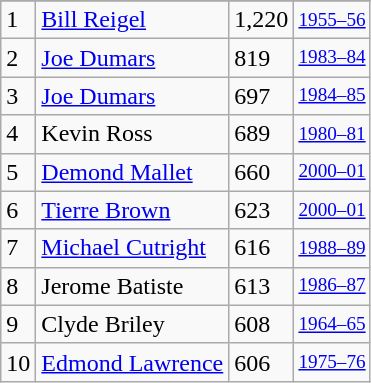<table class="wikitable">
<tr>
</tr>
<tr>
<td>1</td>
<td><a href='#'>Bill Reigel</a></td>
<td>1,220</td>
<td style="font-size:80%;"><a href='#'>1955–56</a></td>
</tr>
<tr>
<td>2</td>
<td><a href='#'>Joe Dumars</a></td>
<td>819</td>
<td style="font-size:80%;"><a href='#'>1983–84</a></td>
</tr>
<tr>
<td>3</td>
<td><a href='#'>Joe Dumars</a></td>
<td>697</td>
<td style="font-size:80%;"><a href='#'>1984–85</a></td>
</tr>
<tr>
<td>4</td>
<td>Kevin Ross</td>
<td>689</td>
<td style="font-size:80%;"><a href='#'>1980–81</a></td>
</tr>
<tr>
<td>5</td>
<td><a href='#'>Demond Mallet</a></td>
<td>660</td>
<td style="font-size:80%;"><a href='#'>2000–01</a></td>
</tr>
<tr>
<td>6</td>
<td><a href='#'>Tierre Brown</a></td>
<td>623</td>
<td style="font-size:80%;"><a href='#'>2000–01</a></td>
</tr>
<tr>
<td>7</td>
<td><a href='#'>Michael Cutright</a></td>
<td>616</td>
<td style="font-size:80%;"><a href='#'>1988–89</a></td>
</tr>
<tr>
<td>8</td>
<td>Jerome Batiste</td>
<td>613</td>
<td style="font-size:80%;"><a href='#'>1986–87</a></td>
</tr>
<tr>
<td>9</td>
<td>Clyde Briley</td>
<td>608</td>
<td style="font-size:80%;"><a href='#'>1964–65</a></td>
</tr>
<tr>
<td>10</td>
<td><a href='#'>Edmond Lawrence</a></td>
<td>606</td>
<td style="font-size:80%;"><a href='#'>1975–76</a></td>
</tr>
</table>
